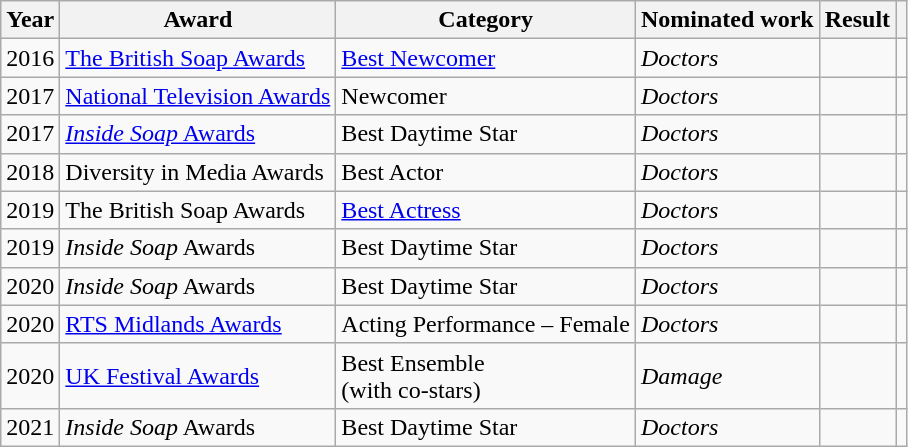<table class="wikitable">
<tr>
<th>Year</th>
<th>Award</th>
<th>Category</th>
<th>Nominated work</th>
<th>Result</th>
<th></th>
</tr>
<tr>
<td>2016</td>
<td><a href='#'>The British Soap Awards</a></td>
<td><a href='#'>Best Newcomer</a></td>
<td><em>Doctors</em></td>
<td></td>
<td align="center"></td>
</tr>
<tr>
<td>2017</td>
<td><a href='#'>National Television Awards</a></td>
<td>Newcomer</td>
<td><em>Doctors</em></td>
<td></td>
<td align="center"></td>
</tr>
<tr>
<td>2017</td>
<td><a href='#'><em>Inside Soap</em> Awards</a></td>
<td>Best Daytime Star</td>
<td><em>Doctors</em></td>
<td></td>
<td align="center"></td>
</tr>
<tr>
<td>2018</td>
<td>Diversity in Media Awards</td>
<td>Best Actor</td>
<td><em>Doctors</em></td>
<td></td>
<td align="center"></td>
</tr>
<tr>
<td>2019</td>
<td>The British Soap Awards</td>
<td><a href='#'>Best Actress</a></td>
<td><em>Doctors</em></td>
<td></td>
<td align="center"></td>
</tr>
<tr>
<td>2019</td>
<td><em>Inside Soap</em> Awards</td>
<td>Best Daytime Star</td>
<td><em>Doctors</em></td>
<td></td>
<td align="center"></td>
</tr>
<tr>
<td>2020</td>
<td><em>Inside Soap</em> Awards</td>
<td>Best Daytime Star</td>
<td><em>Doctors</em></td>
<td></td>
<td align="center"></td>
</tr>
<tr>
<td>2020</td>
<td><a href='#'>RTS Midlands Awards</a></td>
<td>Acting Performance – Female</td>
<td><em>Doctors</em></td>
<td></td>
<td align="center"></td>
</tr>
<tr>
<td>2020</td>
<td><a href='#'>UK Festival Awards</a></td>
<td>Best Ensemble <br> <span>(with co-stars)</span></td>
<td><em>Damage</em></td>
<td></td>
<td align="center"></td>
</tr>
<tr>
<td>2021</td>
<td><em>Inside Soap</em> Awards</td>
<td>Best Daytime Star</td>
<td><em>Doctors</em></td>
<td></td>
<td align="center"></td>
</tr>
</table>
